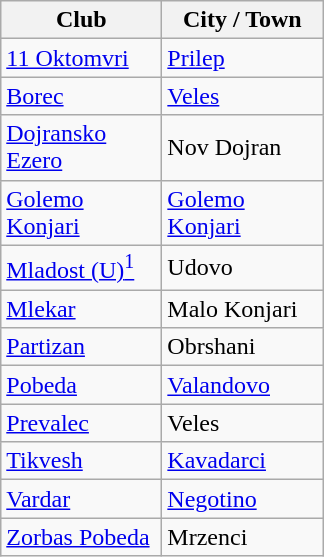<table class="wikitable sortable">
<tr>
<th width="100px">Club</th>
<th width="100px">City / Town</th>
</tr>
<tr>
<td><a href='#'>11 Oktomvri</a></td>
<td><a href='#'>Prilep</a></td>
</tr>
<tr>
<td><a href='#'>Borec</a></td>
<td><a href='#'>Veles</a></td>
</tr>
<tr>
<td><a href='#'>Dojransko Ezero</a></td>
<td>Nov Dojran</td>
</tr>
<tr>
<td><a href='#'>Golemo Konjari</a></td>
<td><a href='#'>Golemo Konjari</a></td>
</tr>
<tr>
<td><a href='#'>Mladost (U)</a><a href='#'><sup>1</sup></a></td>
<td>Udovo</td>
</tr>
<tr>
<td><a href='#'>Mlekar</a></td>
<td>Malo Konjari</td>
</tr>
<tr>
<td><a href='#'>Partizan</a></td>
<td>Obrshani</td>
</tr>
<tr>
<td><a href='#'>Pobeda</a></td>
<td><a href='#'>Valandovo</a></td>
</tr>
<tr>
<td><a href='#'>Prevalec</a></td>
<td>Veles</td>
</tr>
<tr>
<td><a href='#'>Tikvesh</a></td>
<td><a href='#'>Kavadarci</a></td>
</tr>
<tr>
<td><a href='#'>Vardar</a></td>
<td><a href='#'>Negotino</a></td>
</tr>
<tr>
<td><a href='#'>Zorbas Pobeda</a></td>
<td>Mrzenci</td>
</tr>
</table>
